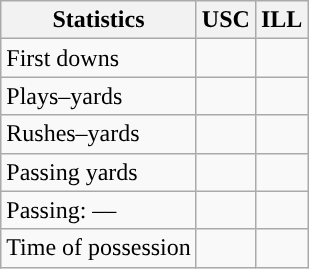<table class="wikitable" style="float:left">
<tr>
<th>Statistics</th>
<th>USC</th>
<th>ILL</th>
</tr>
<tr>
<td>First downs</td>
<td></td>
<td></td>
</tr>
<tr>
<td>Plays–yards</td>
<td></td>
<td></td>
</tr>
<tr>
<td>Rushes–yards</td>
<td></td>
<td></td>
</tr>
<tr>
<td>Passing yards</td>
<td></td>
<td></td>
</tr>
<tr>
<td>Passing: ––</td>
<td></td>
<td></td>
</tr>
<tr>
<td>Time of possession</td>
<td></td>
<td></td>
</tr>
</table>
